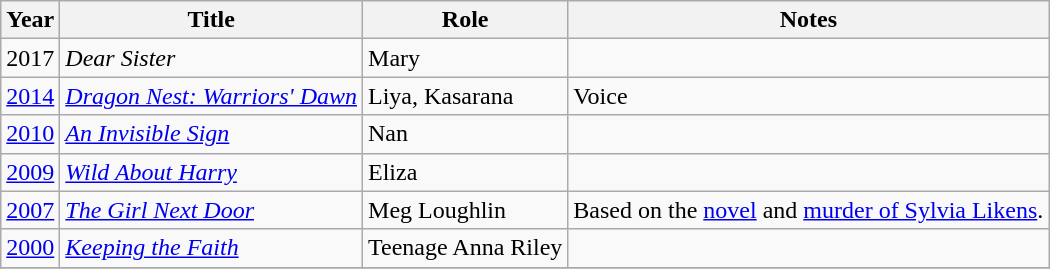<table class="wikitable">
<tr>
<th>Year</th>
<th>Title</th>
<th>Role</th>
<th>Notes</th>
</tr>
<tr>
<td>2017</td>
<td><em>Dear Sister</em></td>
<td>Mary</td>
<td></td>
</tr>
<tr>
<td><a href='#'>2014</a></td>
<td><em><a href='#'>Dragon Nest: Warriors' Dawn</a></em></td>
<td>Liya, Kasarana</td>
<td>Voice</td>
</tr>
<tr>
<td><a href='#'>2010</a></td>
<td><em><a href='#'>An Invisible Sign</a></em></td>
<td>Nan</td>
<td></td>
</tr>
<tr>
<td><a href='#'>2009</a></td>
<td><em><a href='#'>Wild About Harry</a></em></td>
<td>Eliza</td>
<td></td>
</tr>
<tr>
<td><a href='#'>2007</a></td>
<td><em><a href='#'>The Girl Next Door</a></em></td>
<td>Meg Loughlin</td>
<td>Based on the <a href='#'>novel</a> and <a href='#'>murder of Sylvia Likens</a>.</td>
</tr>
<tr>
<td><a href='#'>2000</a></td>
<td><em><a href='#'>Keeping the Faith</a></em></td>
<td>Teenage Anna Riley</td>
<td></td>
</tr>
<tr>
</tr>
</table>
